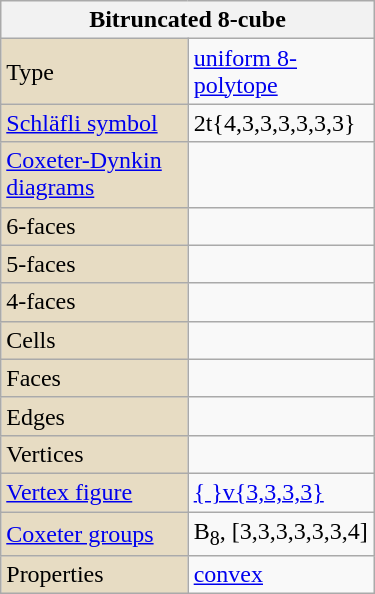<table class="wikitable" align="right" style="margin-left:10px" width="250">
<tr>
<th bgcolor=#e7dcc3 colspan=2>Bitruncated 8-cube</th>
</tr>
<tr>
<td bgcolor=#e7dcc3>Type</td>
<td><a href='#'>uniform 8-polytope</a></td>
</tr>
<tr>
<td bgcolor=#e7dcc3><a href='#'>Schläfli symbol</a></td>
<td>2t{4,3,3,3,3,3,3}</td>
</tr>
<tr>
<td bgcolor=#e7dcc3><a href='#'>Coxeter-Dynkin diagrams</a></td>
<td></td>
</tr>
<tr>
<td bgcolor=#e7dcc3>6-faces</td>
<td></td>
</tr>
<tr>
<td bgcolor=#e7dcc3>5-faces</td>
<td></td>
</tr>
<tr>
<td bgcolor=#e7dcc3>4-faces</td>
<td></td>
</tr>
<tr>
<td bgcolor=#e7dcc3>Cells</td>
<td></td>
</tr>
<tr>
<td bgcolor=#e7dcc3>Faces</td>
<td></td>
</tr>
<tr>
<td bgcolor=#e7dcc3>Edges</td>
<td></td>
</tr>
<tr>
<td bgcolor=#e7dcc3>Vertices</td>
<td></td>
</tr>
<tr>
<td bgcolor=#e7dcc3><a href='#'>Vertex figure</a></td>
<td><a href='#'>{ }v{3,3,3,3}</a></td>
</tr>
<tr>
<td bgcolor=#e7dcc3><a href='#'>Coxeter groups</a></td>
<td>B<sub>8</sub>, [3,3,3,3,3,3,4]</td>
</tr>
<tr>
<td bgcolor=#e7dcc3>Properties</td>
<td><a href='#'>convex</a></td>
</tr>
</table>
